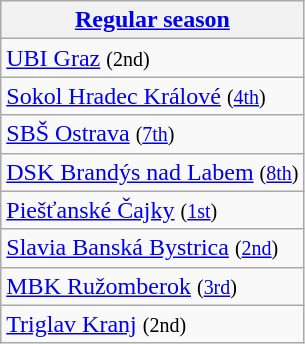<table class="wikitable" style="white-space: nowrap;">
<tr>
<th colspan=1><a href='#'>Regular season</a></th>
</tr>
<tr>
<td width=170> <a href='#'>UBI Graz</a> <small>(2nd)</small></td>
</tr>
<tr>
<td width=170> <a href='#'>Sokol Hradec Králové</a> <small>(<a href='#'>4th</a>)</small></td>
</tr>
<tr>
<td width=170> <a href='#'>SBŠ Ostrava</a> <small>(<a href='#'>7th</a>)</small></td>
</tr>
<tr>
<td width=170> <a href='#'>DSK Brandýs nad Labem</a> <small>(<a href='#'>8th</a>)</small></td>
</tr>
<tr>
<td width=170> <a href='#'>Piešťanské Čajky</a> <small>(<a href='#'>1st</a>)</small></td>
</tr>
<tr>
<td width=170> <a href='#'>Slavia Banská Bystrica</a> <small>(<a href='#'>2nd</a>)</small></td>
</tr>
<tr>
<td width=170> <a href='#'>MBK Ružomberok</a> <small>(<a href='#'>3rd</a>)</small></td>
</tr>
<tr>
<td width=170> <a href='#'>Triglav Kranj</a> <small>(2nd)</small></td>
</tr>
</table>
